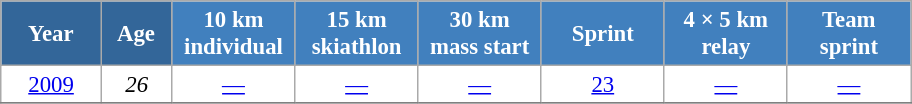<table class="wikitable" style="font-size:95%; text-align:center; border:grey solid 1px; border-collapse:collapse; background:#ffffff;">
<tr>
<th style="background-color:#369; color:white; width:60px;"> Year </th>
<th style="background-color:#369; color:white; width:40px;"> Age </th>
<th style="background-color:#4180be; color:white; width:75px;"> 10 km <br> individual </th>
<th style="background-color:#4180be; color:white; width:75px;"> 15 km <br> skiathlon </th>
<th style="background-color:#4180be; color:white; width:75px;"> 30 km <br> mass start </th>
<th style="background-color:#4180be; color:white; width:75px;"> Sprint </th>
<th style="background-color:#4180be; color:white; width:75px;"> 4 × 5 km <br> relay </th>
<th style="background-color:#4180be; color:white; width:75px;"> Team <br> sprint </th>
</tr>
<tr>
<td><a href='#'>2009</a></td>
<td><em>26</em></td>
<td><a href='#'>—</a></td>
<td><a href='#'>—</a></td>
<td><a href='#'>—</a></td>
<td><a href='#'>23</a></td>
<td><a href='#'>—</a></td>
<td><a href='#'>—</a></td>
</tr>
<tr>
</tr>
</table>
